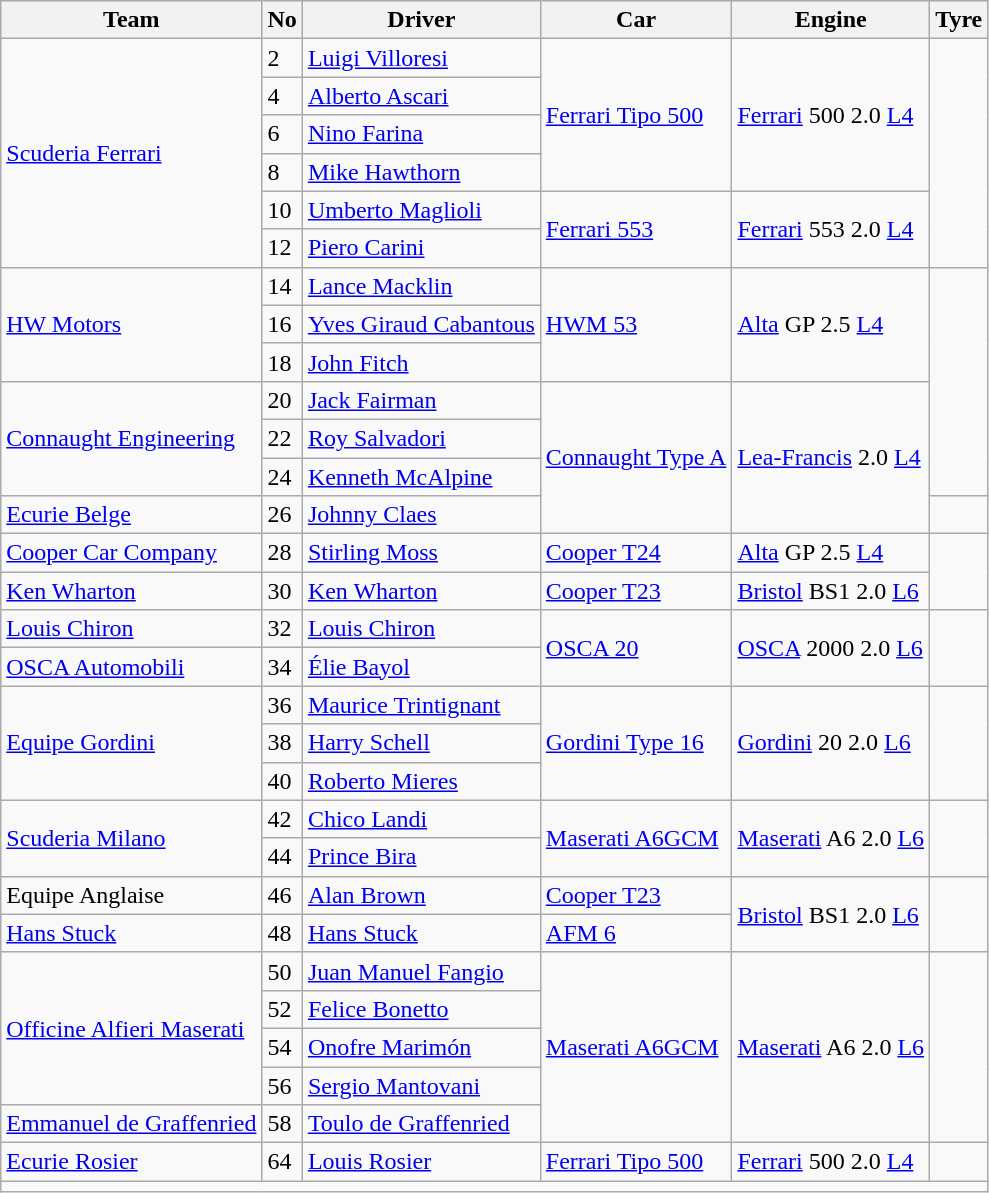<table class="wikitable">
<tr>
<th>Team</th>
<th>No</th>
<th>Driver</th>
<th>Car</th>
<th>Engine</th>
<th>Tyre</th>
</tr>
<tr>
<td rowspan="6"> <a href='#'>Scuderia Ferrari</a></td>
<td>2</td>
<td> <a href='#'>Luigi Villoresi</a></td>
<td rowspan="4"><a href='#'>Ferrari Tipo 500</a></td>
<td rowspan="4"><a href='#'>Ferrari</a> 500 2.0 <a href='#'>L4</a></td>
<td rowspan="6"></td>
</tr>
<tr>
<td>4</td>
<td> <a href='#'>Alberto Ascari</a></td>
</tr>
<tr>
<td>6</td>
<td> <a href='#'>Nino Farina</a></td>
</tr>
<tr>
<td>8</td>
<td> <a href='#'>Mike Hawthorn</a></td>
</tr>
<tr>
<td>10</td>
<td> <a href='#'>Umberto Maglioli</a></td>
<td rowspan="2"><a href='#'>Ferrari 553</a></td>
<td rowspan="2"><a href='#'>Ferrari</a> 553 2.0 <a href='#'>L4</a></td>
</tr>
<tr>
<td>12</td>
<td> <a href='#'>Piero Carini</a></td>
</tr>
<tr>
<td rowspan="3"> <a href='#'>HW Motors</a></td>
<td>14</td>
<td> <a href='#'>Lance Macklin</a></td>
<td rowspan="3"><a href='#'>HWM 53</a></td>
<td rowspan="3"><a href='#'>Alta</a> GP 2.5 <a href='#'>L4</a></td>
<td rowspan="6"></td>
</tr>
<tr>
<td>16</td>
<td> <a href='#'>Yves Giraud Cabantous</a></td>
</tr>
<tr>
<td>18</td>
<td> <a href='#'>John Fitch</a></td>
</tr>
<tr>
<td rowspan="3"> <a href='#'>Connaught Engineering</a></td>
<td>20</td>
<td> <a href='#'>Jack Fairman</a></td>
<td rowspan="4"><a href='#'>Connaught Type A</a></td>
<td rowspan="4"><a href='#'>Lea-Francis</a> 2.0 <a href='#'>L4</a></td>
</tr>
<tr>
<td>22</td>
<td> <a href='#'>Roy Salvadori</a></td>
</tr>
<tr>
<td>24</td>
<td> <a href='#'>Kenneth McAlpine</a></td>
</tr>
<tr>
<td> <a href='#'>Ecurie Belge</a></td>
<td>26</td>
<td> <a href='#'>Johnny Claes</a></td>
<td></td>
</tr>
<tr>
<td> <a href='#'>Cooper Car Company</a></td>
<td>28</td>
<td> <a href='#'>Stirling Moss</a></td>
<td><a href='#'>Cooper T24</a></td>
<td><a href='#'>Alta</a> GP 2.5 <a href='#'>L4</a></td>
<td rowspan="2"></td>
</tr>
<tr>
<td> <a href='#'>Ken Wharton</a></td>
<td>30</td>
<td> <a href='#'>Ken Wharton</a></td>
<td><a href='#'>Cooper T23</a></td>
<td><a href='#'>Bristol</a> BS1 2.0 <a href='#'>L6</a></td>
</tr>
<tr>
<td> <a href='#'>Louis Chiron</a></td>
<td>32</td>
<td> <a href='#'>Louis Chiron</a></td>
<td rowspan="2"><a href='#'>OSCA 20</a></td>
<td rowspan="2"><a href='#'>OSCA</a> 2000 2.0 <a href='#'>L6</a></td>
<td rowspan="2"></td>
</tr>
<tr>
<td> <a href='#'>OSCA Automobili</a></td>
<td>34</td>
<td> <a href='#'>Élie Bayol</a></td>
</tr>
<tr>
<td rowspan="3"> <a href='#'>Equipe Gordini</a></td>
<td>36</td>
<td> <a href='#'>Maurice Trintignant</a></td>
<td rowspan="3"><a href='#'>Gordini Type 16</a></td>
<td rowspan="3"><a href='#'>Gordini</a> 20 2.0 <a href='#'>L6</a></td>
<td rowspan="3"></td>
</tr>
<tr>
<td>38</td>
<td> <a href='#'>Harry Schell</a></td>
</tr>
<tr>
<td>40</td>
<td> <a href='#'>Roberto Mieres</a></td>
</tr>
<tr>
<td rowspan="2"> <a href='#'>Scuderia Milano</a></td>
<td>42</td>
<td> <a href='#'>Chico Landi</a></td>
<td rowspan="2"><a href='#'>Maserati A6GCM</a></td>
<td rowspan="2"><a href='#'>Maserati</a> A6 2.0 <a href='#'>L6</a></td>
<td rowspan="2"></td>
</tr>
<tr>
<td>44</td>
<td> <a href='#'>Prince Bira</a></td>
</tr>
<tr>
<td> Equipe Anglaise</td>
<td>46</td>
<td> <a href='#'>Alan Brown</a></td>
<td><a href='#'>Cooper T23</a></td>
<td rowspan="2"><a href='#'>Bristol</a> BS1 2.0 <a href='#'>L6</a></td>
<td rowspan="2"></td>
</tr>
<tr>
<td> <a href='#'>Hans Stuck</a></td>
<td>48</td>
<td> <a href='#'>Hans Stuck</a></td>
<td><a href='#'>AFM 6</a></td>
</tr>
<tr>
<td rowspan="4"> <a href='#'>Officine Alfieri Maserati</a></td>
<td>50</td>
<td> <a href='#'>Juan Manuel Fangio</a></td>
<td rowspan="5"><a href='#'>Maserati A6GCM</a></td>
<td rowspan="5"><a href='#'>Maserati</a> A6 2.0 <a href='#'>L6</a></td>
<td rowspan="5"></td>
</tr>
<tr>
<td>52</td>
<td> <a href='#'>Felice Bonetto</a></td>
</tr>
<tr>
<td>54</td>
<td> <a href='#'>Onofre Marimón</a></td>
</tr>
<tr>
<td>56</td>
<td> <a href='#'>Sergio Mantovani</a></td>
</tr>
<tr>
<td> <a href='#'>Emmanuel de Graffenried</a></td>
<td>58</td>
<td> <a href='#'>Toulo de Graffenried</a></td>
</tr>
<tr>
<td> <a href='#'>Ecurie Rosier</a></td>
<td>64</td>
<td> <a href='#'>Louis Rosier</a></td>
<td><a href='#'>Ferrari Tipo 500</a></td>
<td><a href='#'>Ferrari</a> 500 2.0 <a href='#'>L4</a></td>
<td><br></td>
</tr>
<tr>
<td colspan=6></td>
</tr>
</table>
